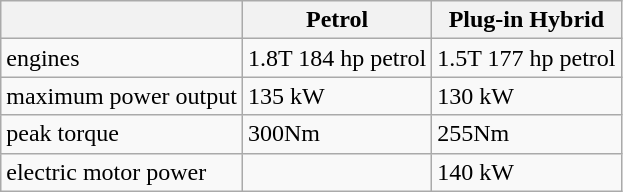<table class="wikitable">
<tr>
<th></th>
<th>Petrol</th>
<th>Plug-in Hybrid</th>
</tr>
<tr>
<td>engines</td>
<td>1.8T 184 hp petrol</td>
<td>1.5T 177 hp petrol</td>
</tr>
<tr>
<td>maximum power output</td>
<td>135 kW</td>
<td>130 kW</td>
</tr>
<tr>
<td>peak torque</td>
<td>300Nm</td>
<td>255Nm</td>
</tr>
<tr>
<td>electric motor power</td>
<td></td>
<td>140 kW</td>
</tr>
</table>
